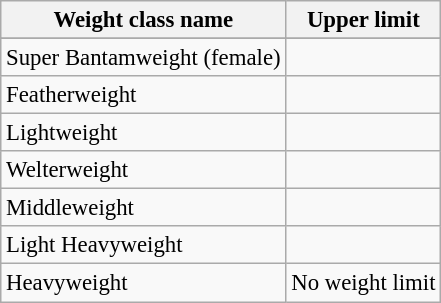<table class="wikitable" style="font-size:95%;">
<tr>
<th>Weight class name</th>
<th>Upper limit</th>
</tr>
<tr>
</tr>
<tr align="center">
<td align="left">Super Bantamweight (female)</td>
<td></td>
</tr>
<tr align="center">
<td align="left">Featherweight</td>
<td></td>
</tr>
<tr align="center">
<td align="left">Lightweight</td>
<td></td>
</tr>
<tr align="center">
<td align="left">Welterweight</td>
<td></td>
</tr>
<tr align="center">
<td align="left">Middleweight</td>
<td></td>
</tr>
<tr align="center">
<td align="left">Light Heavyweight</td>
<td></td>
</tr>
<tr align="center">
<td align="left">Heavyweight</td>
<td>No weight limit</td>
</tr>
</table>
